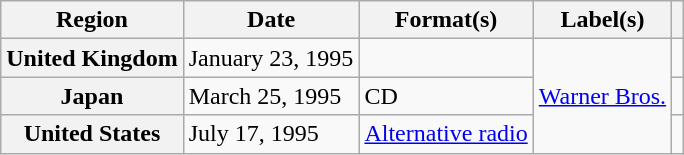<table class="wikitable plainrowheaders">
<tr>
<th scope="col">Region</th>
<th scope="col">Date</th>
<th scope="col">Format(s)</th>
<th scope="col">Label(s)</th>
<th scope="col"></th>
</tr>
<tr>
<th scope="row">United Kingdom</th>
<td>January 23, 1995</td>
<td></td>
<td rowspan="3"><a href='#'>Warner Bros.</a></td>
<td></td>
</tr>
<tr>
<th scope="row">Japan</th>
<td>March 25, 1995</td>
<td>CD</td>
<td></td>
</tr>
<tr>
<th scope="row">United States</th>
<td>July 17, 1995</td>
<td><a href='#'>Alternative radio</a></td>
<td></td>
</tr>
</table>
